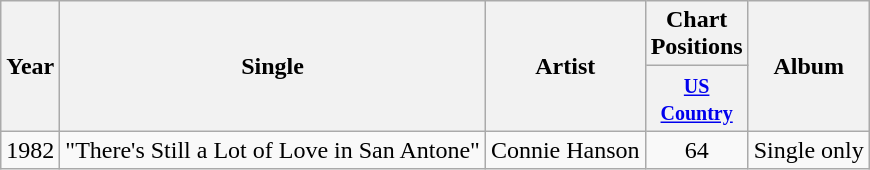<table class="wikitable">
<tr>
<th rowspan="2">Year</th>
<th rowspan="2">Single</th>
<th rowspan="2">Artist</th>
<th colspan="1">Chart Positions</th>
<th rowspan="2">Album</th>
</tr>
<tr>
<th width="50"><small><a href='#'>US Country</a></small></th>
</tr>
<tr>
<td>1982</td>
<td>"There's Still a Lot of Love in San Antone"</td>
<td>Connie Hanson </td>
<td align="center">64</td>
<td>Single only</td>
</tr>
</table>
